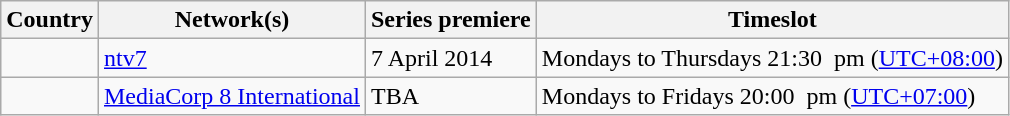<table class="sortable wikitable">
<tr>
<th>Country</th>
<th>Network(s)</th>
<th>Series premiere</th>
<th>Timeslot</th>
</tr>
<tr>
<td></td>
<td><a href='#'>ntv7</a></td>
<td>7 April 2014</td>
<td>Mondays to Thursdays 21:30  pm (<a href='#'>UTC+08:00</a>)</td>
</tr>
<tr>
<td></td>
<td><a href='#'>MediaCorp 8 International</a></td>
<td>TBA</td>
<td>Mondays to Fridays 20:00  pm (<a href='#'>UTC+07:00</a>)</td>
</tr>
</table>
